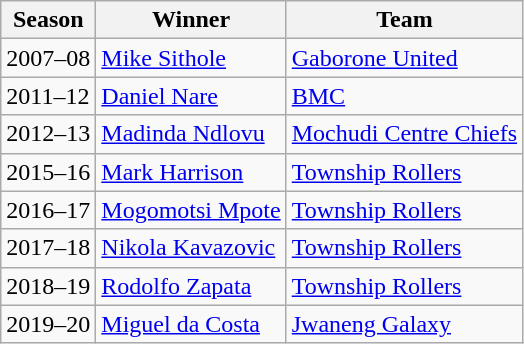<table class="wikitable">
<tr>
<th>Season</th>
<th>Winner</th>
<th>Team</th>
</tr>
<tr>
<td>2007–08</td>
<td> <a href='#'>Mike Sithole</a></td>
<td><a href='#'>Gaborone United</a></td>
</tr>
<tr>
<td>2011–12</td>
<td> <a href='#'>Daniel Nare</a></td>
<td><a href='#'>BMC</a></td>
</tr>
<tr>
<td>2012–13</td>
<td> <a href='#'>Madinda Ndlovu</a></td>
<td><a href='#'>Mochudi Centre Chiefs</a></td>
</tr>
<tr>
<td>2015–16</td>
<td> <a href='#'>Mark Harrison</a></td>
<td><a href='#'>Township Rollers</a></td>
</tr>
<tr>
<td>2016–17</td>
<td> <a href='#'>Mogomotsi Mpote</a></td>
<td><a href='#'>Township Rollers</a></td>
</tr>
<tr>
<td>2017–18</td>
<td> <a href='#'>Nikola Kavazovic</a></td>
<td><a href='#'>Township Rollers</a></td>
</tr>
<tr>
<td>2018–19</td>
<td> <a href='#'>Rodolfo Zapata</a></td>
<td><a href='#'>Township Rollers</a></td>
</tr>
<tr>
<td>2019–20</td>
<td> <a href='#'>Miguel da Costa</a></td>
<td><a href='#'>Jwaneng Galaxy</a></td>
</tr>
</table>
